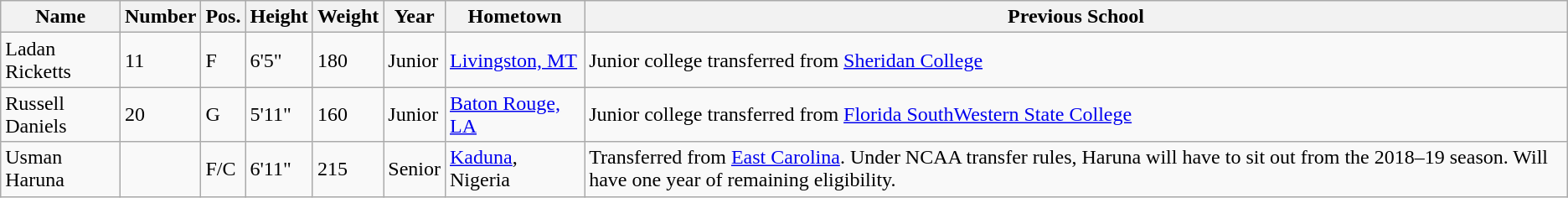<table class="wikitable sortable" border="1">
<tr>
<th>Name</th>
<th>Number</th>
<th>Pos.</th>
<th>Height</th>
<th>Weight</th>
<th>Year</th>
<th>Hometown</th>
<th class="unsortable">Previous School</th>
</tr>
<tr>
<td>Ladan Ricketts</td>
<td>11</td>
<td>F</td>
<td>6'5"</td>
<td>180</td>
<td>Junior</td>
<td><a href='#'>Livingston, MT</a></td>
<td>Junior college transferred from <a href='#'>Sheridan College</a></td>
</tr>
<tr>
<td>Russell Daniels</td>
<td>20</td>
<td>G</td>
<td>5'11"</td>
<td>160</td>
<td>Junior</td>
<td><a href='#'>Baton Rouge, LA</a></td>
<td>Junior college transferred from <a href='#'>Florida SouthWestern State College</a></td>
</tr>
<tr>
<td>Usman Haruna</td>
<td></td>
<td>F/C</td>
<td>6'11"</td>
<td>215</td>
<td>Senior</td>
<td><a href='#'>Kaduna</a>, Nigeria</td>
<td>Transferred from <a href='#'>East Carolina</a>. Under NCAA transfer rules, Haruna will have to sit out from the 2018–19 season. Will have one year of remaining eligibility.</td>
</tr>
</table>
